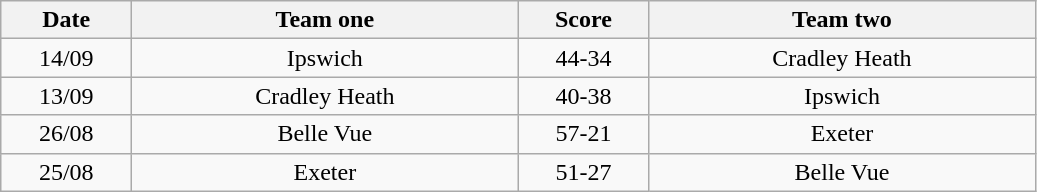<table class="wikitable" style="text-align: center">
<tr>
<th width=80>Date</th>
<th width=250>Team one</th>
<th width=80>Score</th>
<th width=250>Team two</th>
</tr>
<tr>
<td>14/09</td>
<td>Ipswich</td>
<td>44-34</td>
<td>Cradley Heath</td>
</tr>
<tr>
<td>13/09</td>
<td>Cradley Heath</td>
<td>40-38</td>
<td>Ipswich</td>
</tr>
<tr>
<td>26/08</td>
<td>Belle Vue</td>
<td>57-21</td>
<td>Exeter</td>
</tr>
<tr>
<td>25/08</td>
<td>Exeter</td>
<td>51-27</td>
<td>Belle Vue</td>
</tr>
</table>
